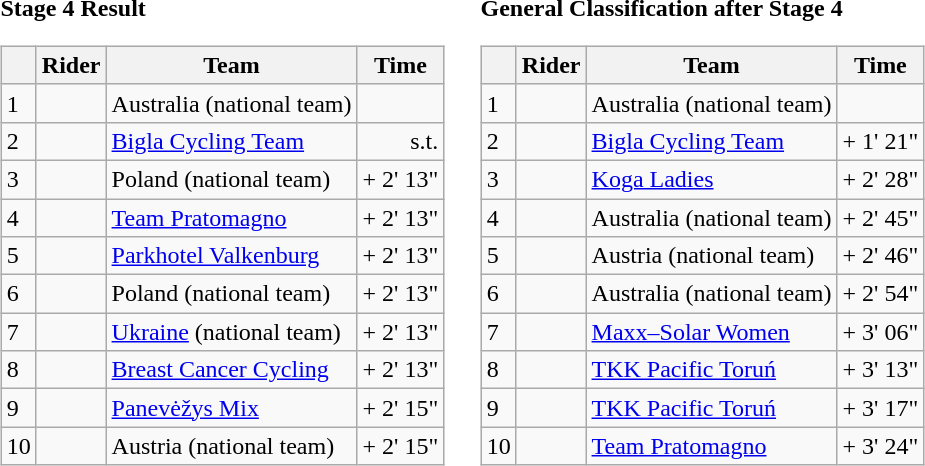<table>
<tr>
<td><strong>Stage 4 Result</strong><br><table class="wikitable">
<tr>
<th></th>
<th>Rider</th>
<th>Team</th>
<th>Time</th>
</tr>
<tr>
<td>1</td>
<td> </td>
<td>Australia (national team)</td>
<td style="text-align:right;"></td>
</tr>
<tr>
<td>2</td>
<td></td>
<td><a href='#'>Bigla Cycling Team</a></td>
<td style="text-align:right;">s.t.</td>
</tr>
<tr>
<td>3</td>
<td></td>
<td>Poland (national team)</td>
<td align="right">+ 2' 13"</td>
</tr>
<tr>
<td>4</td>
<td></td>
<td><a href='#'>Team Pratomagno</a></td>
<td align="right">+ 2' 13"</td>
</tr>
<tr>
<td>5</td>
<td></td>
<td><a href='#'>Parkhotel Valkenburg</a></td>
<td align="right">+ 2' 13"</td>
</tr>
<tr>
<td>6</td>
<td></td>
<td>Poland (national team)</td>
<td align="right">+ 2' 13"</td>
</tr>
<tr>
<td>7</td>
<td></td>
<td><a href='#'>Ukraine</a> (national team)</td>
<td align="right">+ 2' 13"</td>
</tr>
<tr>
<td>8</td>
<td></td>
<td><a href='#'>Breast Cancer Cycling</a></td>
<td align="right">+ 2' 13"</td>
</tr>
<tr>
<td>9</td>
<td></td>
<td><a href='#'>Panevėžys Mix</a></td>
<td style="text-align:right;">+ 2' 15"</td>
</tr>
<tr>
<td>10</td>
<td></td>
<td>Austria (national team)</td>
<td align="right">+ 2' 15"</td>
</tr>
</table>
</td>
<td></td>
<td><strong>General Classification after Stage 4</strong><br><table class="wikitable">
<tr>
<th></th>
<th>Rider</th>
<th>Team</th>
<th>Time</th>
</tr>
<tr>
<td>1</td>
<td> </td>
<td>Australia (national team)</td>
<td style="text-align:right;"></td>
</tr>
<tr>
<td>2</td>
<td></td>
<td><a href='#'>Bigla Cycling Team</a></td>
<td style="text-align:right;">+ 1' 21"</td>
</tr>
<tr>
<td>3</td>
<td></td>
<td><a href='#'>Koga Ladies</a></td>
<td align="right">+ 2' 28"</td>
</tr>
<tr>
<td>4</td>
<td></td>
<td>Australia (national team)</td>
<td align="right">+ 2' 45"</td>
</tr>
<tr>
<td>5</td>
<td></td>
<td>Austria (national team)</td>
<td style="text-align:right;">+ 2' 46"</td>
</tr>
<tr>
<td>6</td>
<td></td>
<td>Australia (national team)</td>
<td align="right">+ 2' 54"</td>
</tr>
<tr>
<td>7</td>
<td></td>
<td><a href='#'>Maxx–Solar Women</a></td>
<td align="right">+ 3' 06"</td>
</tr>
<tr>
<td>8</td>
<td> </td>
<td><a href='#'>TKK Pacific Toruń</a></td>
<td align="right">+ 3' 13"</td>
</tr>
<tr>
<td>9</td>
<td></td>
<td><a href='#'>TKK Pacific Toruń</a></td>
<td style="text-align:right;">+ 3' 17"</td>
</tr>
<tr>
<td>10</td>
<td></td>
<td><a href='#'>Team Pratomagno</a></td>
<td style="text-align:right;">+ 3' 24"</td>
</tr>
</table>
</td>
</tr>
</table>
